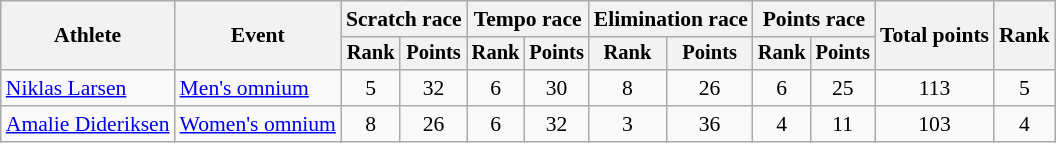<table class="wikitable" style="font-size:90%">
<tr>
<th rowspan="2">Athlete</th>
<th rowspan="2">Event</th>
<th colspan=2>Scratch race</th>
<th colspan=2>Tempo race</th>
<th colspan=2>Elimination race</th>
<th colspan=2>Points race</th>
<th rowspan=2>Total points</th>
<th rowspan=2>Rank</th>
</tr>
<tr style="font-size:95%">
<th>Rank</th>
<th>Points</th>
<th>Rank</th>
<th>Points</th>
<th>Rank</th>
<th>Points</th>
<th>Rank</th>
<th>Points</th>
</tr>
<tr align=center>
<td align=left><a href='#'>Niklas Larsen</a></td>
<td align=left><a href='#'>Men's omnium</a></td>
<td>5</td>
<td>32</td>
<td>6</td>
<td>30</td>
<td>8</td>
<td>26</td>
<td>6</td>
<td>25</td>
<td>113</td>
<td>5</td>
</tr>
<tr align=center>
<td align=left><a href='#'>Amalie Dideriksen</a></td>
<td align=left><a href='#'>Women's omnium</a></td>
<td>8</td>
<td>26</td>
<td>6</td>
<td>32</td>
<td>3</td>
<td>36</td>
<td>4</td>
<td>11</td>
<td>103</td>
<td>4</td>
</tr>
</table>
